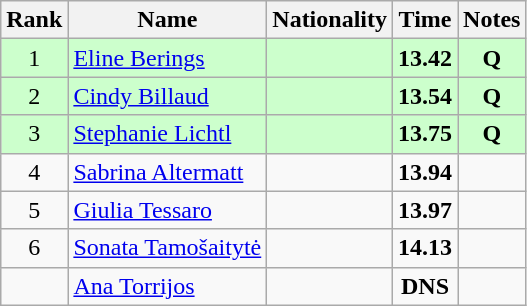<table class="wikitable sortable" style="text-align:center">
<tr>
<th>Rank</th>
<th>Name</th>
<th>Nationality</th>
<th>Time</th>
<th>Notes</th>
</tr>
<tr bgcolor=ccffcc>
<td>1</td>
<td align=left><a href='#'>Eline Berings</a></td>
<td align=left></td>
<td><strong>13.42</strong></td>
<td><strong>Q</strong></td>
</tr>
<tr bgcolor=ccffcc>
<td>2</td>
<td align=left><a href='#'>Cindy Billaud</a></td>
<td align=left></td>
<td><strong>13.54</strong></td>
<td><strong>Q</strong></td>
</tr>
<tr bgcolor=ccffcc>
<td>3</td>
<td align=left><a href='#'>Stephanie Lichtl</a></td>
<td align=left></td>
<td><strong>13.75</strong></td>
<td><strong>Q</strong></td>
</tr>
<tr>
<td>4</td>
<td align=left><a href='#'>Sabrina Altermatt</a></td>
<td align=left></td>
<td><strong>13.94</strong></td>
<td></td>
</tr>
<tr>
<td>5</td>
<td align=left><a href='#'>Giulia Tessaro</a></td>
<td align=left></td>
<td><strong>13.97</strong></td>
<td></td>
</tr>
<tr>
<td>6</td>
<td align=left><a href='#'>Sonata Tamošaitytė</a></td>
<td align=left></td>
<td><strong>14.13</strong></td>
<td></td>
</tr>
<tr>
<td></td>
<td align=left><a href='#'>Ana Torrijos</a></td>
<td align=left></td>
<td><strong>DNS</strong></td>
<td></td>
</tr>
</table>
